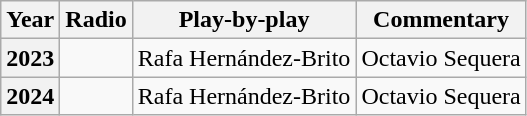<table class="wikitable">
<tr>
<th scope="col">Year</th>
<th scope="col">Radio</th>
<th scope="col">Play-by-play</th>
<th scope="col">Commentary</th>
</tr>
<tr>
<th scope="row">2023</th>
<td></td>
<td>Rafa Hernández-Brito</td>
<td>Octavio Sequera</td>
</tr>
<tr>
<th scope="row">2024</th>
<td></td>
<td>Rafa Hernández-Brito</td>
<td>Octavio Sequera</td>
</tr>
</table>
